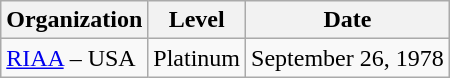<table class="wikitable">
<tr>
<th>Organization</th>
<th>Level</th>
<th>Date</th>
</tr>
<tr>
<td align="left"><a href='#'>RIAA</a> – USA</td>
<td align="left">Platinum</td>
<td align="left">September 26, 1978</td>
</tr>
</table>
